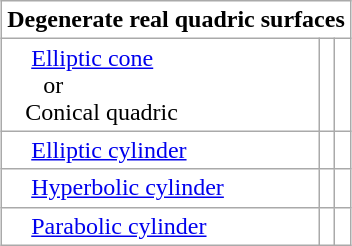<table class="wikitable" style="background-color: white; margin: 1em auto 1em auto">
<tr>
<th colspan="3" style="background-color: white;">Degenerate real quadric surfaces</th>
</tr>
<tr>
<td>    <a href='#'>Elliptic cone</a><br>      or<br>   Conical quadric</td>
<td></td>
<td></td>
</tr>
<tr>
<td>    <a href='#'>Elliptic cylinder</a></td>
<td></td>
<td></td>
</tr>
<tr>
<td>    <a href='#'>Hyperbolic cylinder</a></td>
<td></td>
<td></td>
</tr>
<tr>
<td>     <a href='#'>Parabolic cylinder</a></td>
<td></td>
<td></td>
</tr>
</table>
